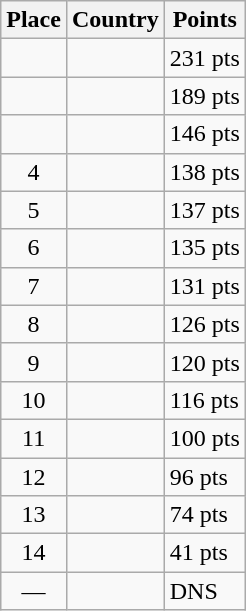<table class=wikitable>
<tr>
<th>Place</th>
<th>Country</th>
<th>Points</th>
</tr>
<tr>
<td align=center></td>
<td></td>
<td>231 pts</td>
</tr>
<tr>
<td align=center></td>
<td></td>
<td>189 pts</td>
</tr>
<tr>
<td align=center></td>
<td></td>
<td>146 pts</td>
</tr>
<tr>
<td align=center>4</td>
<td></td>
<td>138 pts</td>
</tr>
<tr>
<td align=center>5</td>
<td></td>
<td>137 pts</td>
</tr>
<tr>
<td align=center>6</td>
<td></td>
<td>135 pts</td>
</tr>
<tr>
<td align=center>7</td>
<td></td>
<td>131 pts</td>
</tr>
<tr>
<td align=center>8</td>
<td></td>
<td>126 pts</td>
</tr>
<tr>
<td align=center>9</td>
<td></td>
<td>120 pts</td>
</tr>
<tr>
<td align=center>10</td>
<td></td>
<td>116 pts</td>
</tr>
<tr>
<td align=center>11</td>
<td></td>
<td>100 pts</td>
</tr>
<tr>
<td align=center>12</td>
<td></td>
<td>96 pts</td>
</tr>
<tr>
<td align=center>13</td>
<td></td>
<td>74 pts</td>
</tr>
<tr>
<td align=center>14</td>
<td></td>
<td>41 pts</td>
</tr>
<tr>
<td align=center>—</td>
<td></td>
<td>DNS</td>
</tr>
</table>
